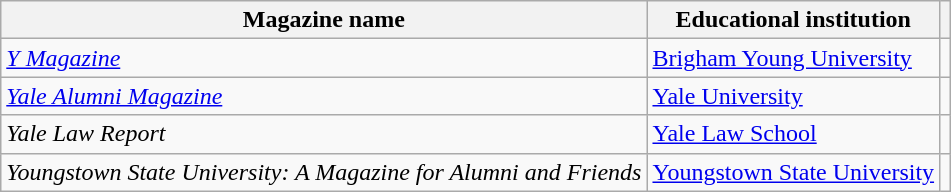<table class="wikitable">
<tr>
<th>Magazine name</th>
<th>Educational institution</th>
<th></th>
</tr>
<tr>
<td><em><a href='#'>Y Magazine</a></em></td>
<td><a href='#'>Brigham Young University</a></td>
<td></td>
</tr>
<tr>
<td><em><a href='#'>Yale Alumni Magazine</a></em></td>
<td><a href='#'>Yale University</a></td>
<td></td>
</tr>
<tr>
<td><em>Yale Law Report</em></td>
<td><a href='#'>Yale Law School</a></td>
<td></td>
</tr>
<tr>
<td><em>Youngstown State University: A Magazine for Alumni and Friends</em></td>
<td><a href='#'>Youngstown State University</a></td>
<td></td>
</tr>
</table>
